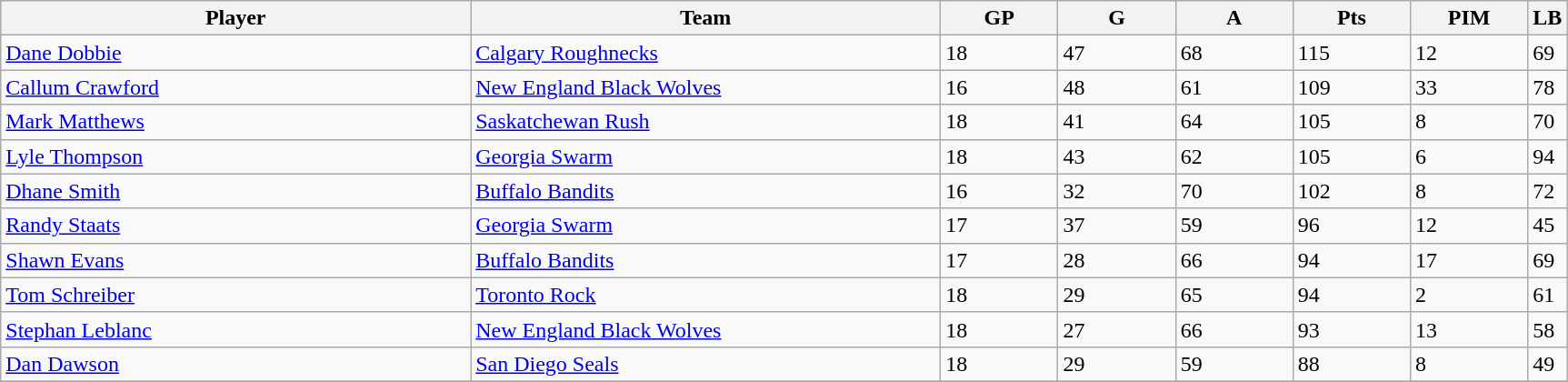<table class="wikitable">
<tr>
<th bgcolor="#DDDDFF" width="30%">Player</th>
<th bgcolor="#DDDDFF" width="30%">Team</th>
<th bgcolor="#DDDDFF" width="7.5%">GP</th>
<th bgcolor="#DDDDFF" width="7.5%">G</th>
<th bgcolor="#DDDDFF" width="7.5%">A</th>
<th bgcolor="#DDDDFF" width="7.5%">Pts</th>
<th bgcolor="#DDDDFF" width="7.5%">PIM</th>
<th bgcolor="#DDDDFF" width="7.5%">LB</th>
</tr>
<tr>
<td><a href='#'>Dane Dobbie</a></td>
<td><a href='#'>Calgary Roughnecks</a></td>
<td>18</td>
<td>47</td>
<td>68</td>
<td>115</td>
<td>12</td>
<td>69</td>
</tr>
<tr>
<td><a href='#'>Callum Crawford</a></td>
<td><a href='#'>New England Black Wolves</a></td>
<td>16</td>
<td>48</td>
<td>61</td>
<td>109</td>
<td>33</td>
<td>78</td>
</tr>
<tr>
<td><a href='#'>Mark Matthews</a></td>
<td><a href='#'>Saskatchewan Rush</a></td>
<td>18</td>
<td>41</td>
<td>64</td>
<td>105</td>
<td>8</td>
<td>70</td>
</tr>
<tr>
<td><a href='#'>Lyle Thompson</a></td>
<td><a href='#'>Georgia Swarm</a></td>
<td>18</td>
<td>43</td>
<td>62</td>
<td>105</td>
<td>6</td>
<td>94</td>
</tr>
<tr>
<td><a href='#'>Dhane Smith</a></td>
<td><a href='#'>Buffalo Bandits</a></td>
<td>16</td>
<td>32</td>
<td>70</td>
<td>102</td>
<td>8</td>
<td>72</td>
</tr>
<tr>
<td><a href='#'>Randy Staats</a></td>
<td><a href='#'>Georgia Swarm</a></td>
<td>17</td>
<td>37</td>
<td>59</td>
<td>96</td>
<td>12</td>
<td>45</td>
</tr>
<tr>
<td><a href='#'> Shawn Evans</a></td>
<td><a href='#'>Buffalo Bandits</a></td>
<td>17</td>
<td>28</td>
<td>66</td>
<td>94</td>
<td>17</td>
<td>69</td>
</tr>
<tr>
<td><a href='#'>Tom Schreiber</a></td>
<td><a href='#'>Toronto Rock</a></td>
<td>18</td>
<td>29</td>
<td>65</td>
<td>94</td>
<td>2</td>
<td>61</td>
</tr>
<tr>
<td><a href='#'>Stephan Leblanc</a></td>
<td><a href='#'>New England Black Wolves</a></td>
<td>18</td>
<td>27</td>
<td>66</td>
<td>93</td>
<td>13</td>
<td>58</td>
</tr>
<tr>
<td><a href='#'>Dan Dawson</a></td>
<td><a href='#'>San Diego Seals</a></td>
<td>18</td>
<td>29</td>
<td>59</td>
<td>88</td>
<td>8</td>
<td>49</td>
</tr>
<tr>
</tr>
</table>
